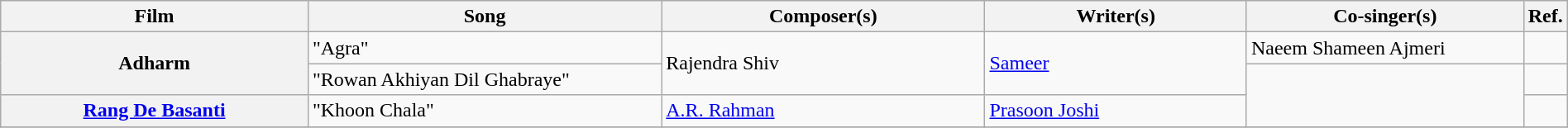<table class="wikitable plainrowheaders" width="100%" "textcolor:#000;">
<tr>
<th scope="col" width=20%><strong>Film</strong></th>
<th scope="col" width=23%><strong>Song</strong></th>
<th scope="col" width=21%><strong>Composer(s)</strong></th>
<th scope="col" width=17%><strong>Writer(s)</strong></th>
<th scope="col" width=18%><strong>Co-singer(s)</strong></th>
<th scope="col" width=1%><strong>Ref.</strong></th>
</tr>
<tr>
<th scope="row" rowspan="2"><strong>Adharm</strong></th>
<td>"Agra"</td>
<td rowspan="2">Rajendra Shiv</td>
<td rowspan="2"><a href='#'>Sameer</a></td>
<td>Naeem Shameen Ajmeri</td>
<td></td>
</tr>
<tr>
<td>"Rowan Akhiyan Dil Ghabraye"</td>
<td rowspan="2"></td>
<td></td>
</tr>
<tr>
<th scope="row"><strong><a href='#'>Rang De Basanti</a></strong></th>
<td>"Khoon Chala"</td>
<td><a href='#'>A.R. Rahman</a></td>
<td><a href='#'>Prasoon Joshi</a></td>
<td></td>
</tr>
<tr>
</tr>
</table>
